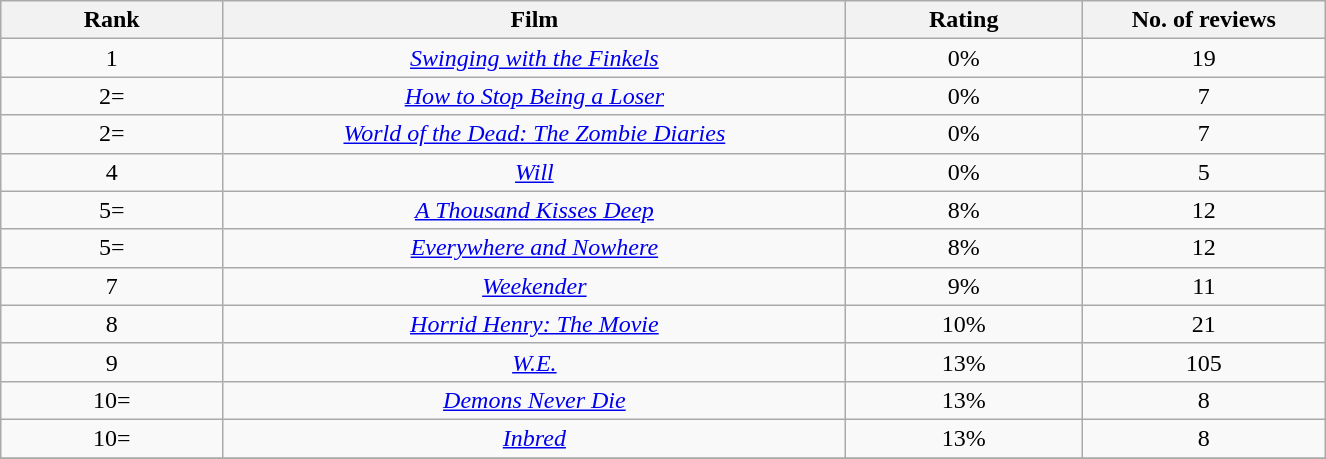<table class="wikitable sortable plainrowheaders" width="70%" style="text-align:center; margin: 1em auto 1em auto;">
<tr>
<th width=5%>Rank</th>
<th width=14%>Film</th>
<th width=5%>Rating</th>
<th width=5%>No. of reviews</th>
</tr>
<tr>
<td>1</td>
<td><em><a href='#'>Swinging with the Finkels</a></em></td>
<td>0%</td>
<td>19</td>
</tr>
<tr>
<td>2=</td>
<td><em><a href='#'>How to Stop Being a Loser</a></em></td>
<td>0%</td>
<td>7</td>
</tr>
<tr>
<td>2=</td>
<td><em><a href='#'>World of the Dead: The Zombie Diaries</a></em></td>
<td>0%</td>
<td>7</td>
</tr>
<tr>
<td>4</td>
<td><em><a href='#'>Will</a></em></td>
<td>0%</td>
<td>5</td>
</tr>
<tr>
<td>5=</td>
<td><em><a href='#'>A Thousand Kisses Deep</a></em></td>
<td>8%</td>
<td>12</td>
</tr>
<tr>
<td>5=</td>
<td><em><a href='#'>Everywhere and Nowhere</a></em></td>
<td>8%</td>
<td>12</td>
</tr>
<tr>
<td>7</td>
<td><em><a href='#'>Weekender</a></em></td>
<td>9%</td>
<td>11</td>
</tr>
<tr>
<td>8</td>
<td><em><a href='#'>Horrid Henry: The Movie</a></em></td>
<td>10%</td>
<td>21</td>
</tr>
<tr>
<td>9</td>
<td><em><a href='#'>W.E.</a></em></td>
<td>13%</td>
<td>105</td>
</tr>
<tr>
<td>10=</td>
<td><em><a href='#'>Demons Never Die</a></em></td>
<td>13%</td>
<td>8</td>
</tr>
<tr>
<td>10=</td>
<td><em><a href='#'>Inbred</a></em></td>
<td>13%</td>
<td>8</td>
</tr>
<tr>
</tr>
</table>
